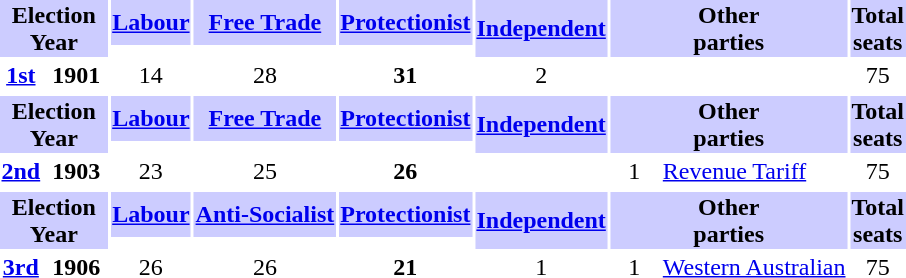<table class="toccolours" style="margin:0 auto; clear:both;" border=0 align="left">
<tr>
</tr>
<tr>
</tr>
<tr style="background:#ccf;">
<th colspan=2 rowspan=2>Election<br>Year</th>
<th colspan="2"><a href='#'>Labour</a></th>
<th colspan="2"><a href='#'>Free Trade</a></th>
<th><a href='#'>Protectionist</a></th>
<th rowspan="2"><a href='#'>Independent</a></th>
<th colspan="2" rowspan="2">Other<br>parties</th>
<th rowspan="2">Total<br>seats</th>
</tr>
<tr>
<td height=4 colspan=2 ></td>
<td colspan=2 ></td>
<td></td>
</tr>
<tr>
<th width=20><a href='#'>1st</a></th>
<th width=40>1901</th>
<td colspan="2" style="text-align:center;">14</td>
<td colspan="2" style="text-align:center;">28</td>
<td style="text-align:center;"><strong>31</strong></td>
<td style="text-align:center;">2</td>
<td colspan="2" style="text-align:center;"> </td>
<td style="text-align:center;">75</td>
</tr>
<tr>
</tr>
<tr style="background:#ccf;">
<th colspan=2 rowspan=2>Election<br>Year</th>
<th colspan="2"><a href='#'>Labour</a></th>
<th colspan="2"><a href='#'>Free Trade</a></th>
<th><a href='#'>Protectionist</a></th>
<th rowspan="2"><a href='#'>Independent</a></th>
<th colspan="2" rowspan="2">Other<br>parties</th>
<th rowspan="2">Total<br>seats</th>
</tr>
<tr>
<td height=4 colspan=2 ></td>
<td colspan=2 ></td>
<td></td>
</tr>
<tr>
<th><a href='#'>2nd</a></th>
<th>1903</th>
<td colspan="2" style="text-align:center;">23</td>
<td colspan="2" style="text-align:center;">25</td>
<td style="text-align:center;"><strong>26</strong></td>
<td style="text-align:center;"> </td>
<td style="width:30px; text-align:center;">1</td>
<td><a href='#'>Revenue Tariff</a></td>
<td style="text-align:center;">75</td>
</tr>
<tr>
</tr>
<tr style="background:#ccf;">
<th colspan=2 rowspan=2>Election<br>Year</th>
<th colspan="2"><a href='#'>Labour</a></th>
<th colspan="2"><a href='#'>Anti-Socialist</a></th>
<th><a href='#'>Protectionist</a></th>
<th rowspan="2"><a href='#'>Independent</a></th>
<th colspan="2" rowspan="2">Other<br>parties</th>
<th rowspan="2">Total<br>seats</th>
</tr>
<tr>
<td height=4 colspan=2 ></td>
<td colspan=2 ></td>
<td></td>
</tr>
<tr>
<th><a href='#'>3rd</a></th>
<th>1906</th>
<td colspan="2" style="text-align:center;">26</td>
<td colspan="2" style="text-align:center;">26</td>
<td style="text-align:center;"><strong>21</strong></td>
<td style="text-align:center;">1</td>
<td style="width:30px; text-align:center;">1</td>
<td><a href='#'>Western Australian</a></td>
<td style="text-align:center;">75</td>
</tr>
<tr style="background:#eee;">
</tr>
</table>
